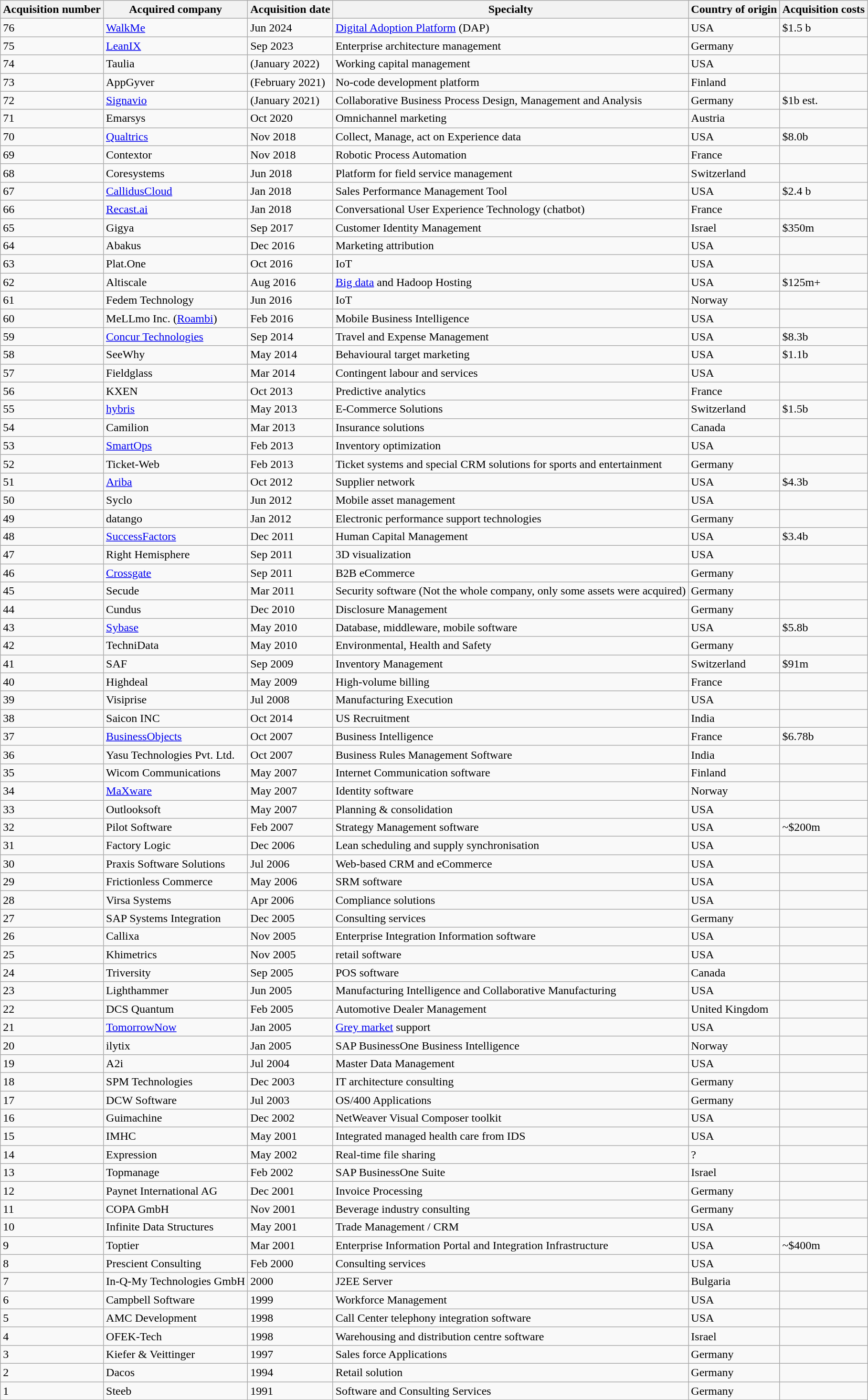<table class="wikitable sortable">
<tr>
<th>Acquisition number</th>
<th>Acquired company</th>
<th>Acquisition date</th>
<th>Specialty</th>
<th>Country of origin</th>
<th>Acquisition costs</th>
</tr>
<tr>
<td>76</td>
<td><a href='#'>WalkMe</a></td>
<td>Jun 2024</td>
<td><a href='#'>Digital Adoption Platform</a> (DAP)</td>
<td>USA</td>
<td>$1.5 b</td>
</tr>
<tr>
<td>75</td>
<td><a href='#'>LeanIX</a></td>
<td>Sep 2023</td>
<td>Enterprise architecture management</td>
<td>Germany</td>
<td></td>
</tr>
<tr>
<td>74</td>
<td>Taulia</td>
<td>(January 2022)</td>
<td>Working capital management</td>
<td>USA</td>
<td></td>
</tr>
<tr>
<td>73</td>
<td>AppGyver</td>
<td>(February 2021)</td>
<td>No-code development platform</td>
<td>Finland</td>
<td></td>
</tr>
<tr>
<td>72</td>
<td><a href='#'>Signavio</a></td>
<td>(January 2021)</td>
<td>Collaborative Business Process Design, Management and Analysis</td>
<td>Germany</td>
<td>$1b est.</td>
</tr>
<tr>
<td>71</td>
<td>Emarsys</td>
<td>Oct 2020</td>
<td>Omnichannel marketing</td>
<td>Austria</td>
<td></td>
</tr>
<tr>
<td>70</td>
<td><a href='#'>Qualtrics</a></td>
<td>Nov 2018</td>
<td>Collect, Manage, act on Experience data</td>
<td>USA</td>
<td>$8.0b</td>
</tr>
<tr>
<td>69</td>
<td>Contextor</td>
<td>Nov 2018</td>
<td>Robotic Process Automation</td>
<td>France</td>
<td></td>
</tr>
<tr>
<td>68</td>
<td>Coresystems</td>
<td>Jun 2018</td>
<td>Platform for field service management</td>
<td>Switzerland</td>
<td></td>
</tr>
<tr>
<td>67</td>
<td><a href='#'>CallidusCloud</a></td>
<td>Jan 2018</td>
<td>Sales Performance Management Tool</td>
<td>USA</td>
<td>$2.4 b</td>
</tr>
<tr>
<td>66</td>
<td><a href='#'>Recast.ai</a></td>
<td>Jan 2018</td>
<td>Conversational User Experience Technology (chatbot)</td>
<td>France</td>
<td></td>
</tr>
<tr>
<td>65</td>
<td>Gigya</td>
<td>Sep 2017</td>
<td>Customer Identity Management</td>
<td>Israel</td>
<td>$350m</td>
</tr>
<tr>
<td>64</td>
<td>Abakus</td>
<td>Dec 2016</td>
<td>Marketing attribution</td>
<td>USA</td>
<td></td>
</tr>
<tr>
<td>63</td>
<td>Plat.One</td>
<td>Oct 2016</td>
<td>IoT</td>
<td>USA</td>
<td></td>
</tr>
<tr>
<td>62</td>
<td>Altiscale</td>
<td>Aug 2016</td>
<td><a href='#'>Big data</a> and Hadoop Hosting</td>
<td>USA</td>
<td>$125m+</td>
</tr>
<tr>
<td>61</td>
<td>Fedem Technology</td>
<td>Jun 2016</td>
<td>IoT</td>
<td>Norway</td>
<td></td>
</tr>
<tr>
<td>60</td>
<td>MeLLmo Inc. (<a href='#'>Roambi</a>)</td>
<td>Feb 2016</td>
<td>Mobile Business Intelligence</td>
<td>USA</td>
<td></td>
</tr>
<tr>
<td>59</td>
<td><a href='#'>Concur Technologies</a></td>
<td>Sep 2014</td>
<td>Travel and Expense Management</td>
<td>USA</td>
<td>$8.3b</td>
</tr>
<tr>
<td>58</td>
<td>SeeWhy</td>
<td>May 2014</td>
<td>Behavioural target marketing</td>
<td>USA</td>
<td>$1.1b</td>
</tr>
<tr>
<td>57</td>
<td>Fieldglass</td>
<td>Mar 2014</td>
<td>Contingent labour and services</td>
<td>USA</td>
<td></td>
</tr>
<tr>
<td>56</td>
<td>KXEN</td>
<td>Oct 2013</td>
<td>Predictive analytics</td>
<td>France</td>
<td></td>
</tr>
<tr>
<td>55</td>
<td><a href='#'>hybris</a></td>
<td>May 2013</td>
<td>E-Commerce Solutions</td>
<td>Switzerland</td>
<td>$1.5b</td>
</tr>
<tr>
<td>54</td>
<td>Camilion</td>
<td>Mar 2013</td>
<td>Insurance solutions</td>
<td>Canada</td>
<td></td>
</tr>
<tr>
<td>53</td>
<td><a href='#'>SmartOps</a></td>
<td>Feb 2013</td>
<td>Inventory optimization</td>
<td>USA</td>
<td></td>
</tr>
<tr>
<td>52</td>
<td>Ticket-Web</td>
<td>Feb 2013</td>
<td>Ticket systems and special CRM solutions for sports and entertainment</td>
<td>Germany</td>
<td></td>
</tr>
<tr>
<td>51</td>
<td><a href='#'>Ariba</a></td>
<td>Oct 2012</td>
<td>Supplier network</td>
<td>USA</td>
<td>$4.3b</td>
</tr>
<tr>
<td>50</td>
<td>Syclo</td>
<td>Jun 2012</td>
<td>Mobile asset management</td>
<td>USA</td>
<td></td>
</tr>
<tr>
<td>49</td>
<td>datango</td>
<td>Jan 2012</td>
<td>Electronic performance support technologies</td>
<td>Germany</td>
<td></td>
</tr>
<tr>
<td>48</td>
<td><a href='#'>SuccessFactors</a></td>
<td>Dec 2011</td>
<td>Human Capital Management</td>
<td>USA</td>
<td>$3.4b</td>
</tr>
<tr>
<td>47</td>
<td>Right Hemisphere</td>
<td>Sep 2011</td>
<td>3D visualization</td>
<td>USA</td>
<td></td>
</tr>
<tr>
<td>46</td>
<td><a href='#'>Crossgate</a></td>
<td>Sep 2011</td>
<td>B2B eCommerce</td>
<td>Germany</td>
<td></td>
</tr>
<tr>
<td>45</td>
<td>Secude</td>
<td>Mar 2011</td>
<td>Security software (Not the whole company, only some assets were acquired)</td>
<td>Germany</td>
<td></td>
</tr>
<tr>
<td>44</td>
<td>Cundus</td>
<td>Dec 2010</td>
<td>Disclosure Management</td>
<td>Germany</td>
<td></td>
</tr>
<tr>
<td>43</td>
<td><a href='#'>Sybase</a></td>
<td>May 2010</td>
<td>Database, middleware, mobile software</td>
<td>USA</td>
<td>$5.8b</td>
</tr>
<tr>
<td>42</td>
<td>TechniData</td>
<td>May 2010</td>
<td>Environmental, Health and Safety</td>
<td>Germany</td>
<td></td>
</tr>
<tr>
<td>41</td>
<td>SAF</td>
<td>Sep 2009</td>
<td>Inventory Management</td>
<td>Switzerland</td>
<td>$91m</td>
</tr>
<tr>
<td>40</td>
<td>Highdeal</td>
<td>May 2009</td>
<td>High-volume billing</td>
<td>France</td>
<td></td>
</tr>
<tr>
<td>39</td>
<td>Visiprise</td>
<td>Jul 2008</td>
<td>Manufacturing Execution</td>
<td>USA</td>
<td></td>
</tr>
<tr>
<td>38</td>
<td>Saicon INC</td>
<td>Oct 2014</td>
<td>US Recruitment</td>
<td>India</td>
<td></td>
</tr>
<tr>
<td>37</td>
<td><a href='#'>BusinessObjects</a></td>
<td>Oct 2007</td>
<td>Business Intelligence</td>
<td>France</td>
<td>$6.78b</td>
</tr>
<tr>
<td>36</td>
<td>Yasu Technologies Pvt. Ltd.</td>
<td>Oct 2007</td>
<td>Business Rules Management Software</td>
<td>India</td>
<td></td>
</tr>
<tr>
<td>35</td>
<td>Wicom Communications</td>
<td>May 2007</td>
<td>Internet Communication software</td>
<td>Finland</td>
<td></td>
</tr>
<tr>
<td>34</td>
<td><a href='#'>MaXware</a></td>
<td>May 2007</td>
<td>Identity software</td>
<td>Norway</td>
<td></td>
</tr>
<tr>
<td>33</td>
<td>Outlooksoft</td>
<td>May 2007</td>
<td>Planning & consolidation</td>
<td>USA</td>
<td></td>
</tr>
<tr>
<td>32</td>
<td>Pilot Software</td>
<td>Feb 2007</td>
<td>Strategy Management software</td>
<td>USA</td>
<td>~$200m</td>
</tr>
<tr>
<td>31</td>
<td>Factory Logic</td>
<td>Dec 2006</td>
<td>Lean scheduling and supply synchronisation</td>
<td>USA</td>
<td></td>
</tr>
<tr>
<td>30</td>
<td>Praxis Software Solutions</td>
<td>Jul 2006</td>
<td>Web-based CRM and eCommerce</td>
<td>USA</td>
<td></td>
</tr>
<tr>
<td>29</td>
<td>Frictionless Commerce</td>
<td>May 2006</td>
<td>SRM software</td>
<td>USA</td>
<td></td>
</tr>
<tr>
<td>28</td>
<td>Virsa Systems</td>
<td>Apr 2006</td>
<td>Compliance solutions</td>
<td>USA</td>
<td></td>
</tr>
<tr>
<td>27</td>
<td>SAP Systems Integration</td>
<td>Dec 2005</td>
<td>Consulting services</td>
<td>Germany</td>
<td></td>
</tr>
<tr>
<td>26</td>
<td>Callixa</td>
<td>Nov 2005</td>
<td>Enterprise Integration Information software</td>
<td>USA</td>
<td></td>
</tr>
<tr>
<td>25</td>
<td>Khimetrics</td>
<td>Nov 2005</td>
<td>retail software</td>
<td>USA</td>
<td></td>
</tr>
<tr>
<td>24</td>
<td>Triversity</td>
<td>Sep 2005</td>
<td>POS software</td>
<td>Canada</td>
<td></td>
</tr>
<tr>
<td>23</td>
<td>Lighthammer</td>
<td>Jun 2005</td>
<td>Manufacturing Intelligence and Collaborative Manufacturing</td>
<td>USA</td>
<td></td>
</tr>
<tr>
<td>22</td>
<td>DCS Quantum</td>
<td>Feb 2005</td>
<td>Automotive Dealer Management</td>
<td>United Kingdom</td>
<td></td>
</tr>
<tr>
<td>21</td>
<td><a href='#'>TomorrowNow</a></td>
<td>Jan 2005</td>
<td><a href='#'>Grey market</a> support</td>
<td>USA</td>
<td></td>
</tr>
<tr>
<td>20</td>
<td>ilytix</td>
<td>Jan 2005</td>
<td>SAP BusinessOne Business Intelligence</td>
<td>Norway</td>
<td></td>
</tr>
<tr>
<td>19</td>
<td>A2i</td>
<td>Jul 2004</td>
<td>Master Data Management</td>
<td>USA</td>
<td></td>
</tr>
<tr>
<td>18</td>
<td>SPM Technologies</td>
<td>Dec 2003</td>
<td>IT architecture consulting</td>
<td>Germany</td>
<td></td>
</tr>
<tr>
<td>17</td>
<td>DCW Software</td>
<td>Jul 2003</td>
<td>OS/400 Applications</td>
<td>Germany</td>
<td></td>
</tr>
<tr>
<td>16</td>
<td>Guimachine</td>
<td>Dec 2002</td>
<td>NetWeaver Visual Composer toolkit</td>
<td>USA</td>
<td></td>
</tr>
<tr>
<td>15</td>
<td>IMHC</td>
<td>May 2001</td>
<td>Integrated managed health care from IDS</td>
<td>USA</td>
<td></td>
</tr>
<tr>
<td>14</td>
<td>Expression</td>
<td>May 2002</td>
<td>Real-time file sharing</td>
<td>?</td>
<td></td>
</tr>
<tr>
<td>13</td>
<td>Topmanage</td>
<td>Feb 2002</td>
<td>SAP BusinessOne Suite</td>
<td>Israel</td>
<td></td>
</tr>
<tr>
<td>12</td>
<td>Paynet International AG</td>
<td>Dec 2001</td>
<td>Invoice Processing</td>
<td>Germany</td>
<td></td>
</tr>
<tr>
<td>11</td>
<td>COPA GmbH</td>
<td>Nov 2001</td>
<td>Beverage industry consulting</td>
<td>Germany</td>
<td></td>
</tr>
<tr>
<td>10</td>
<td>Infinite Data Structures</td>
<td>May 2001</td>
<td>Trade Management / CRM</td>
<td>USA</td>
<td></td>
</tr>
<tr>
<td>9</td>
<td>Toptier</td>
<td>Mar 2001</td>
<td>Enterprise Information Portal and Integration Infrastructure</td>
<td>USA</td>
<td>~$400m</td>
</tr>
<tr>
<td>8</td>
<td>Prescient Consulting</td>
<td>Feb 2000</td>
<td>Consulting services</td>
<td>USA</td>
<td></td>
</tr>
<tr>
<td>7</td>
<td>In-Q-My Technologies GmbH</td>
<td>2000</td>
<td>J2EE Server</td>
<td>Bulgaria</td>
<td></td>
</tr>
<tr>
<td>6</td>
<td>Campbell Software</td>
<td>1999</td>
<td>Workforce Management</td>
<td>USA</td>
<td></td>
</tr>
<tr>
<td>5</td>
<td>AMC Development</td>
<td>1998</td>
<td>Call Center telephony integration software</td>
<td>USA</td>
<td></td>
</tr>
<tr>
<td>4</td>
<td>OFEK-Tech</td>
<td>1998</td>
<td>Warehousing and distribution centre software</td>
<td>Israel</td>
<td></td>
</tr>
<tr>
<td>3</td>
<td>Kiefer & Veittinger</td>
<td>1997</td>
<td>Sales force Applications</td>
<td>Germany</td>
<td></td>
</tr>
<tr>
<td>2</td>
<td>Dacos</td>
<td>1994</td>
<td>Retail solution</td>
<td>Germany</td>
<td></td>
</tr>
<tr>
<td>1</td>
<td>Steeb</td>
<td>1991</td>
<td>Software and Consulting Services</td>
<td>Germany</td>
<td></td>
</tr>
<tr>
</tr>
</table>
